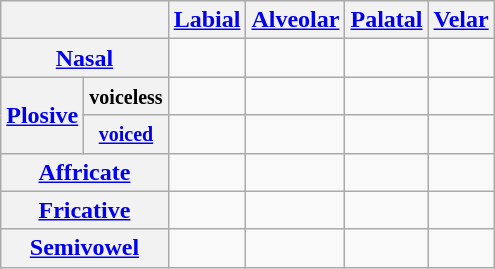<table class="wikitable" style="text-align:center;">
<tr>
<th colspan="2"></th>
<th><a href='#'>Labial</a></th>
<th><a href='#'>Alveolar</a></th>
<th><a href='#'>Palatal</a></th>
<th><a href='#'>Velar</a></th>
</tr>
<tr>
<th colspan="2"><a href='#'>Nasal</a></th>
<td></td>
<td></td>
<td></td>
<td></td>
</tr>
<tr>
<th rowspan="2"><a href='#'>Plosive</a></th>
<th><small>voiceless</small></th>
<td></td>
<td></td>
<td></td>
<td></td>
</tr>
<tr>
<th><a href='#'><small>voiced</small></a></th>
<td></td>
<td></td>
<td></td>
<td></td>
</tr>
<tr>
<th colspan="2"><a href='#'>Affricate</a></th>
<td></td>
<td></td>
<td></td>
<td></td>
</tr>
<tr>
<th colspan="2"><a href='#'>Fricative</a></th>
<td></td>
<td></td>
<td></td>
<td></td>
</tr>
<tr>
<th colspan="2"><a href='#'>Semivowel</a></th>
<td></td>
<td></td>
<td></td>
<td></td>
</tr>
</table>
